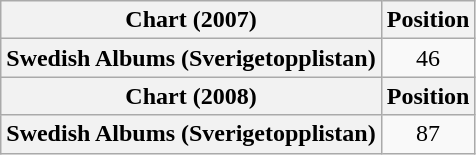<table class="wikitable plainrowheaders" style="text-align:center">
<tr>
<th scope="col">Chart (2007)</th>
<th scope="col">Position</th>
</tr>
<tr>
<th scope="row">Swedish Albums (Sverigetopplistan)</th>
<td>46</td>
</tr>
<tr>
<th scope="col">Chart (2008)</th>
<th scope="col">Position</th>
</tr>
<tr>
<th scope="row">Swedish Albums (Sverigetopplistan)</th>
<td>87</td>
</tr>
</table>
